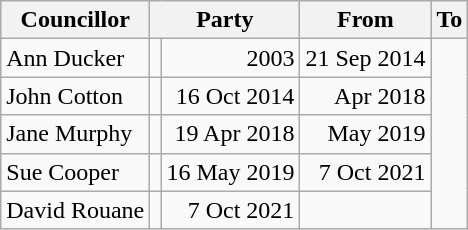<table class=wikitable>
<tr>
<th>Councillor</th>
<th colspan=2>Party</th>
<th>From</th>
<th>To</th>
</tr>
<tr>
<td>Ann Ducker</td>
<td></td>
<td align=right>2003</td>
<td align=right>21 Sep 2014</td>
</tr>
<tr>
<td>John Cotton</td>
<td></td>
<td align=right>16 Oct 2014</td>
<td align=right>Apr 2018</td>
</tr>
<tr>
<td>Jane Murphy</td>
<td></td>
<td align=right>19 Apr 2018</td>
<td align=right>May 2019</td>
</tr>
<tr>
<td>Sue Cooper</td>
<td></td>
<td align=right>16 May 2019</td>
<td align=right>7 Oct 2021</td>
</tr>
<tr>
<td>David Rouane</td>
<td></td>
<td align=right>7 Oct 2021</td>
<td></td>
</tr>
</table>
